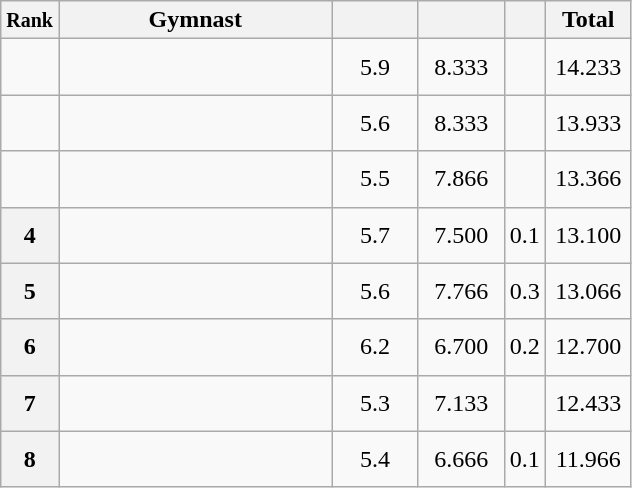<table style="text-align:center;" class="wikitable sortable">
<tr>
<th scope="col" style="width:15px;"><small>Rank</small></th>
<th scope="col" style="width:175px;">Gymnast</th>
<th scope="col" style="width:50px;"><small></small></th>
<th scope="col" style="width:50px;"><small></small></th>
<th scope="col" style="width:20px;"><small></small></th>
<th scope="col" style="width:50px;">Total</th>
</tr>
<tr>
<td scope="row" style="text-align:center"></td>
<td style="height:30px; text-align:left;"></td>
<td>5.9</td>
<td>8.333</td>
<td></td>
<td>14.233</td>
</tr>
<tr>
<td scope="row" style="text-align:center"></td>
<td style="height:30px; text-align:left;"></td>
<td>5.6</td>
<td>8.333</td>
<td></td>
<td>13.933</td>
</tr>
<tr>
<td scope="row" style="text-align:center"></td>
<td style="height:30px; text-align:left;"></td>
<td>5.5</td>
<td>7.866</td>
<td></td>
<td>13.366</td>
</tr>
<tr>
<th scope="row" style="text-align:center">4</th>
<td style="height:30px; text-align:left;"></td>
<td>5.7</td>
<td>7.500</td>
<td>0.1</td>
<td>13.100</td>
</tr>
<tr>
<th scope="row" style="text-align:center">5</th>
<td style="height:30px; text-align:left;"></td>
<td>5.6</td>
<td>7.766</td>
<td>0.3</td>
<td>13.066</td>
</tr>
<tr>
<th scope="row" style="text-align:center">6</th>
<td style="height:30px; text-align:left;"></td>
<td>6.2</td>
<td>6.700</td>
<td>0.2</td>
<td>12.700</td>
</tr>
<tr>
<th scope="row" style="text-align:center">7</th>
<td style="height:30px; text-align:left;"></td>
<td>5.3</td>
<td>7.133</td>
<td></td>
<td>12.433</td>
</tr>
<tr>
<th scope="row" style="text-align:center">8</th>
<td style="height:30px; text-align:left;"></td>
<td>5.4</td>
<td>6.666</td>
<td>0.1</td>
<td>11.966</td>
</tr>
</table>
